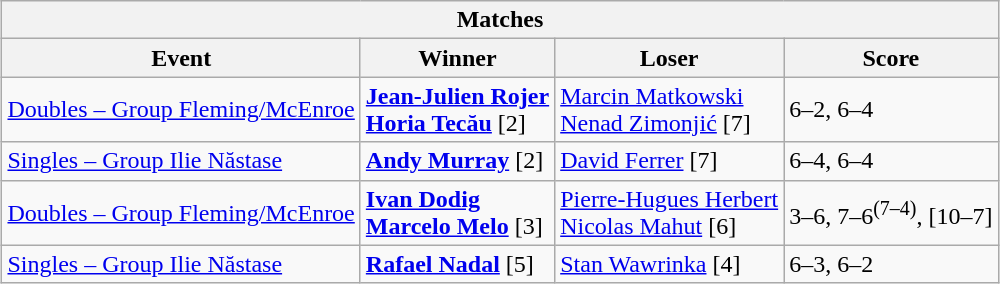<table class="wikitable collapsible uncollapsed" style="margin:1em auto;">
<tr>
<th colspan=4>Matches</th>
</tr>
<tr>
<th>Event</th>
<th>Winner</th>
<th>Loser</th>
<th>Score</th>
</tr>
<tr align=left>
<td><a href='#'>Doubles – Group Fleming/McEnroe</a></td>
<td> <strong><a href='#'>Jean-Julien Rojer</a></strong> <br>  <strong><a href='#'>Horia Tecău</a></strong> [2]</td>
<td> <a href='#'>Marcin Matkowski</a> <br>  <a href='#'>Nenad Zimonjić</a> [7]</td>
<td>6–2, 6–4</td>
</tr>
<tr align=left>
<td><a href='#'>Singles – Group Ilie Năstase</a></td>
<td> <strong><a href='#'>Andy Murray</a></strong> [2]</td>
<td> <a href='#'>David Ferrer</a> [7]</td>
<td>6–4, 6–4</td>
</tr>
<tr align=left>
<td><a href='#'>Doubles – Group Fleming/McEnroe</a></td>
<td> <strong><a href='#'>Ivan Dodig</a></strong> <br>  <strong><a href='#'>Marcelo Melo</a></strong> [3]</td>
<td> <a href='#'>Pierre-Hugues Herbert</a> <br>  <a href='#'>Nicolas Mahut</a> [6]</td>
<td>3–6, 7–6<sup>(7–4)</sup>, [10–7]</td>
</tr>
<tr align=left>
<td><a href='#'>Singles – Group Ilie Năstase</a></td>
<td> <strong><a href='#'>Rafael Nadal</a></strong> [5]</td>
<td> <a href='#'>Stan Wawrinka</a> [4]</td>
<td>6–3, 6–2</td>
</tr>
</table>
